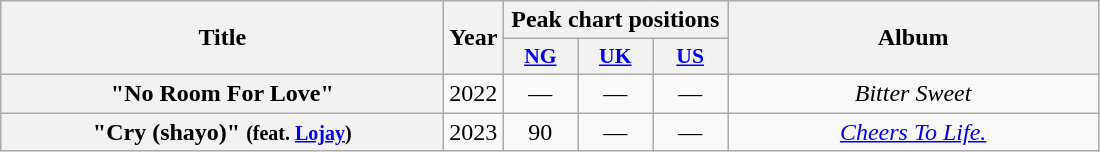<table class="wikitable plainrowheaders" style="text-align:center;">
<tr>
<th scope="col" rowspan="2" style="width:18em;">Title</th>
<th scope="col" rowspan="2" style="width:1em;">Year</th>
<th scope="col" colspan="3">Peak chart positions</th>
<th scope="col" rowspan="2" style="width:15em;">Album</th>
</tr>
<tr>
<th scope="col" style="width:3em;font-size:90%;"><a href='#'>NG</a><br></th>
<th scope="col" style="width:3em;font-size:90%;"><a href='#'>UK</a><br></th>
<th scope="col" style="width:3em;font-size:90%;"><a href='#'>US</a><br></th>
</tr>
<tr>
<th scope="row">"No Room For Love"</th>
<td rowspan="1">2022</td>
<td>—</td>
<td>—</td>
<td>—</td>
<td><em>Bitter Sweet</em></td>
</tr>
<tr>
<th scope="row">"Cry (shayo)" <small>(feat. <a href='#'>Lojay</a>)</small></th>
<td rowspan="1">2023</td>
<td>90</td>
<td>—</td>
<td>—</td>
<td><em><a href='#'>Cheers To Life.</a></em></td>
</tr>
</table>
